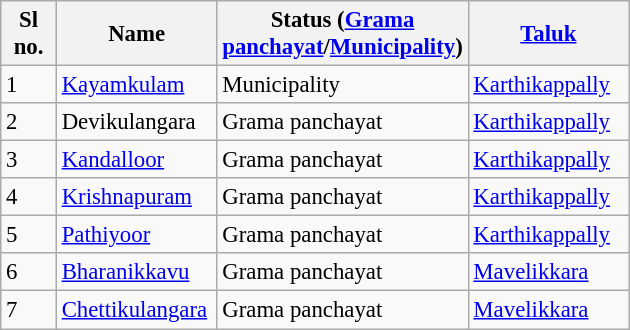<table class="wikitable sortable" style="font-size: 95%;">
<tr>
<th width="30px">Sl no.</th>
<th width="100px">Name</th>
<th width="130px">Status (<a href='#'>Grama panchayat</a>/<a href='#'>Municipality</a>)</th>
<th width="100px"><a href='#'>Taluk</a></th>
</tr>
<tr>
<td>1</td>
<td><a href='#'>Kayamkulam</a></td>
<td>Municipality</td>
<td><a href='#'>Karthikappally</a></td>
</tr>
<tr>
<td>2</td>
<td>Devikulangara</td>
<td>Grama panchayat</td>
<td><a href='#'>Karthikappally</a></td>
</tr>
<tr>
<td>3</td>
<td><a href='#'>Kandalloor</a></td>
<td>Grama panchayat</td>
<td><a href='#'>Karthikappally</a></td>
</tr>
<tr>
<td>4</td>
<td><a href='#'>Krishnapuram</a></td>
<td>Grama panchayat</td>
<td><a href='#'>Karthikappally</a></td>
</tr>
<tr>
<td>5</td>
<td><a href='#'>Pathiyoor</a></td>
<td>Grama panchayat</td>
<td><a href='#'>Karthikappally</a></td>
</tr>
<tr>
<td>6</td>
<td><a href='#'>Bharanikkavu</a></td>
<td>Grama panchayat</td>
<td><a href='#'>Mavelikkara</a></td>
</tr>
<tr>
<td>7</td>
<td><a href='#'>Chettikulangara</a></td>
<td>Grama panchayat</td>
<td><a href='#'>Mavelikkara</a></td>
</tr>
</table>
